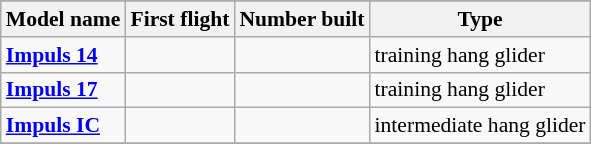<table class="wikitable" align=center style="font-size:90%;">
<tr>
</tr>
<tr style="background:#efefef;">
<th>Model name</th>
<th>First flight</th>
<th>Number built</th>
<th>Type</th>
</tr>
<tr>
<td align=left><strong><a href='#'>Impuls 14</a></strong></td>
<td align=center></td>
<td align=center></td>
<td align=left>training hang glider</td>
</tr>
<tr>
<td align=left><strong><a href='#'>Impuls 17</a></strong></td>
<td align=center></td>
<td align=center></td>
<td align=left>training hang glider</td>
</tr>
<tr>
<td align=left><strong><a href='#'>Impuls IC</a></strong></td>
<td align=center></td>
<td align=center></td>
<td align=left>intermediate hang glider</td>
</tr>
<tr>
</tr>
</table>
